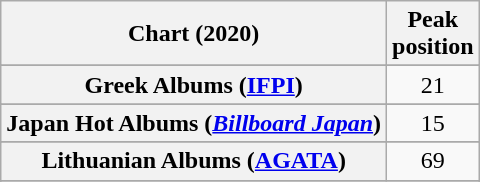<table class="wikitable sortable plainrowheaders" style="text-align:center">
<tr>
<th scope="col">Chart (2020)</th>
<th scope="col">Peak<br>position</th>
</tr>
<tr>
</tr>
<tr>
</tr>
<tr>
</tr>
<tr>
</tr>
<tr>
</tr>
<tr>
</tr>
<tr>
<th scope="row">Greek Albums (<a href='#'>IFPI</a>)</th>
<td>21</td>
</tr>
<tr>
</tr>
<tr>
</tr>
<tr>
<th scope="row">Japan Hot Albums (<em><a href='#'>Billboard Japan</a></em>)</th>
<td>15</td>
</tr>
<tr>
</tr>
<tr>
<th scope="row">Lithuanian Albums (<a href='#'>AGATA</a>)</th>
<td>69</td>
</tr>
<tr>
</tr>
<tr>
</tr>
<tr>
</tr>
<tr>
</tr>
<tr>
</tr>
<tr>
</tr>
</table>
